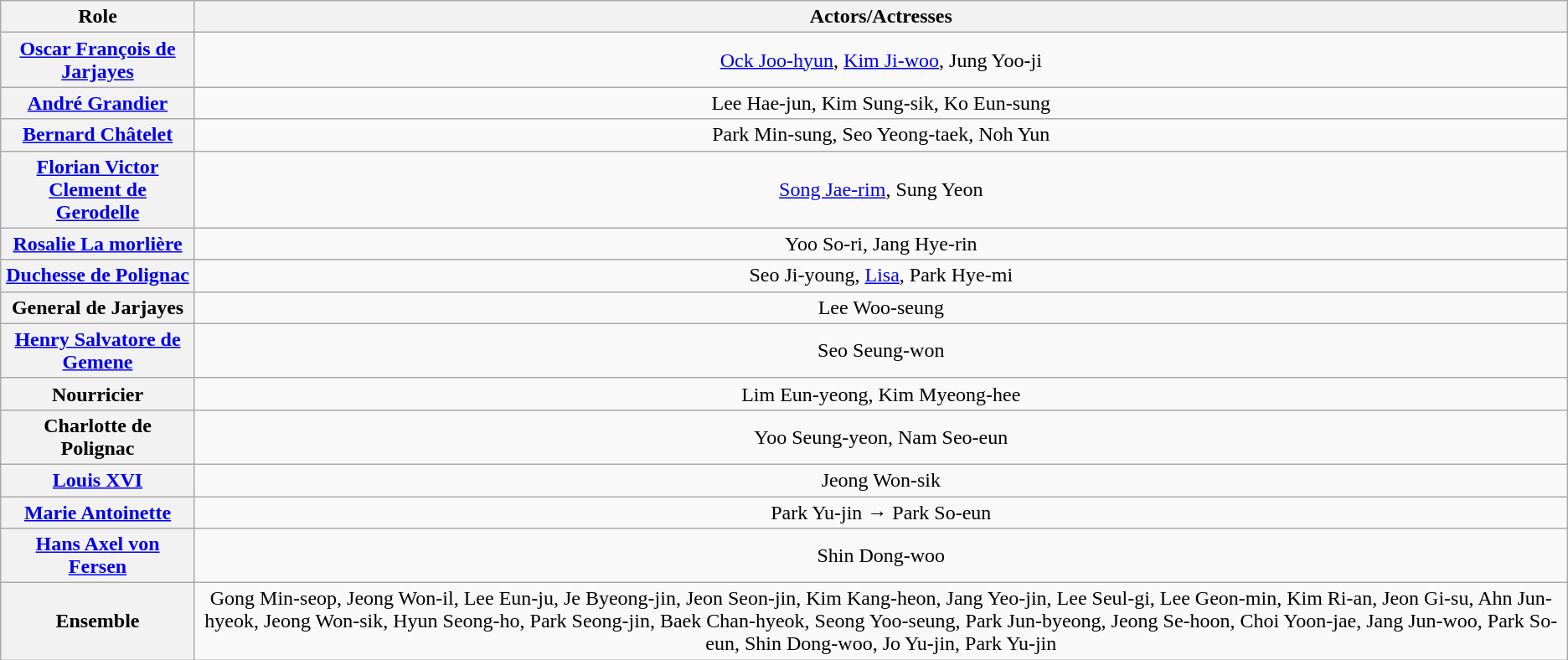<table class="wikitable" style="text-align:center;">
<tr>
<th>Role</th>
<th>Actors/Actresses</th>
</tr>
<tr>
<th scope="row"><a href='#'>Oscar François de Jarjayes</a></th>
<td><a href='#'>Ock Joo-hyun</a>, <a href='#'>Kim Ji-woo</a>, Jung Yoo-ji</td>
</tr>
<tr>
<th scope="row"><a href='#'>André Grandier</a></th>
<td>Lee Hae-jun, Kim Sung-sik, Ko Eun-sung</td>
</tr>
<tr>
<th scope="row"><a href='#'>Bernard Châtelet</a></th>
<td>Park Min-sung, Seo Yeong-taek, Noh Yun</td>
</tr>
<tr>
<th scope="row"><a href='#'>Florian Victor Clement de Gerodelle</a></th>
<td><a href='#'>Song Jae-rim</a>, Sung Yeon</td>
</tr>
<tr>
<th scope="row"><a href='#'>Rosalie La morlière</a></th>
<td>Yoo So-ri, Jang Hye-rin</td>
</tr>
<tr>
<th scope="row"><a href='#'>Duchesse de Polignac</a></th>
<td>Seo Ji-young, <a href='#'>Lisa</a>, Park Hye-mi</td>
</tr>
<tr>
<th scope="row">General de Jarjayes</th>
<td>Lee Woo-seung</td>
</tr>
<tr>
<th scope="row"><a href='#'>Henry Salvatore de Gemene</a></th>
<td>Seo Seung-won</td>
</tr>
<tr>
<th scope="row">Nourricier</th>
<td>Lim Eun-yeong, Kim Myeong-hee</td>
</tr>
<tr>
<th scope="row">Charlotte de Polignac</th>
<td>Yoo Seung-yeon, Nam Seo-eun</td>
</tr>
<tr>
<th scope="row"><a href='#'>Louis XVI</a></th>
<td>Jeong Won-sik</td>
</tr>
<tr>
<th scope="row"><a href='#'>Marie Antoinette</a></th>
<td>Park Yu-jin → Park So-eun</td>
</tr>
<tr>
<th scope="row"><a href='#'>Hans Axel von Fersen</a></th>
<td>Shin Dong-woo</td>
</tr>
<tr>
<th scope="row">Ensemble</th>
<td>Gong Min-seop, Jeong Won-il, Lee Eun-ju, Je Byeong-jin, Jeon Seon-jin, Kim Kang-heon, Jang Yeo-jin, Lee Seul-gi, Lee Geon-min, Kim Ri-an, Jeon Gi-su, Ahn Jun-hyeok, Jeong Won-sik, Hyun Seong-ho, Park Seong-jin, Baek Chan-hyeok, Seong Yoo-seung, Park Jun-byeong, Jeong Se-hoon, Choi Yoon-jae, Jang Jun-woo, Park So-eun, Shin Dong-woo, Jo Yu-jin, Park Yu-jin</td>
</tr>
</table>
